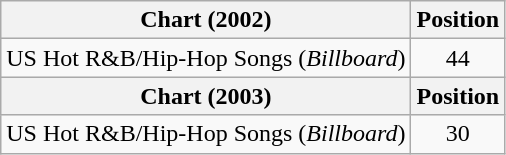<table class="wikitable plainrowheaders">
<tr>
<th>Chart (2002)</th>
<th>Position</th>
</tr>
<tr>
<td>US Hot R&B/Hip-Hop Songs (<em>Billboard</em>)</td>
<td style="text-align:center">44</td>
</tr>
<tr>
<th>Chart (2003)</th>
<th>Position</th>
</tr>
<tr>
<td>US Hot R&B/Hip-Hop Songs (<em>Billboard</em>)</td>
<td style="text-align:center">30</td>
</tr>
</table>
